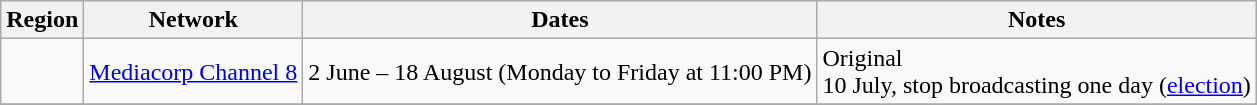<table class="wikitable">
<tr>
<th>Region</th>
<th>Network</th>
<th>Dates</th>
<th>Notes</th>
</tr>
<tr>
<td></td>
<td><a href='#'>Mediacorp Channel 8</a></td>
<td>2 June – 18 August (Monday to Friday at 11:00 PM)</td>
<td>Original<br>10 July, stop broadcasting one day (<a href='#'>election</a>)</td>
</tr>
<tr>
</tr>
</table>
